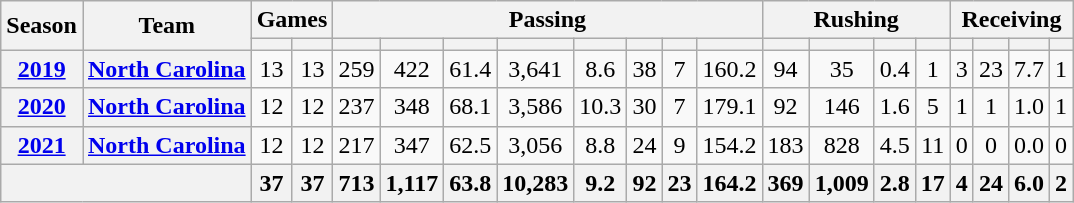<table class="wikitable" style="text-align:center;">
<tr>
<th rowspan="2">Season</th>
<th rowspan="2">Team</th>
<th colspan="2">Games</th>
<th colspan="8">Passing</th>
<th colspan="4">Rushing</th>
<th colspan="4">Receiving</th>
</tr>
<tr>
<th></th>
<th></th>
<th></th>
<th></th>
<th></th>
<th></th>
<th></th>
<th></th>
<th></th>
<th></th>
<th></th>
<th></th>
<th></th>
<th></th>
<th></th>
<th></th>
<th></th>
<th></th>
</tr>
<tr>
<th><a href='#'>2019</a></th>
<th><a href='#'>North Carolina</a></th>
<td>13</td>
<td>13</td>
<td>259</td>
<td>422</td>
<td>61.4</td>
<td>3,641</td>
<td>8.6</td>
<td>38</td>
<td>7</td>
<td>160.2</td>
<td>94</td>
<td>35</td>
<td>0.4</td>
<td>1</td>
<td>3</td>
<td>23</td>
<td>7.7</td>
<td>1</td>
</tr>
<tr>
<th><a href='#'>2020</a></th>
<th><a href='#'>North Carolina</a></th>
<td>12</td>
<td>12</td>
<td>237</td>
<td>348</td>
<td>68.1</td>
<td>3,586</td>
<td>10.3</td>
<td>30</td>
<td>7</td>
<td>179.1</td>
<td>92</td>
<td>146</td>
<td>1.6</td>
<td>5</td>
<td>1</td>
<td>1</td>
<td>1.0</td>
<td>1</td>
</tr>
<tr>
<th><a href='#'>2021</a></th>
<th><a href='#'>North Carolina</a></th>
<td>12</td>
<td>12</td>
<td>217</td>
<td>347</td>
<td>62.5</td>
<td>3,056</td>
<td>8.8</td>
<td>24</td>
<td>9</td>
<td>154.2</td>
<td>183</td>
<td>828</td>
<td>4.5</td>
<td>11</td>
<td>0</td>
<td>0</td>
<td>0.0</td>
<td>0</td>
</tr>
<tr>
<th colspan="2"></th>
<th>37</th>
<th>37</th>
<th>713</th>
<th>1,117</th>
<th>63.8</th>
<th>10,283</th>
<th>9.2</th>
<th>92</th>
<th>23</th>
<th>164.2</th>
<th>369</th>
<th>1,009</th>
<th>2.8</th>
<th>17</th>
<th>4</th>
<th>24</th>
<th>6.0</th>
<th>2</th>
</tr>
</table>
